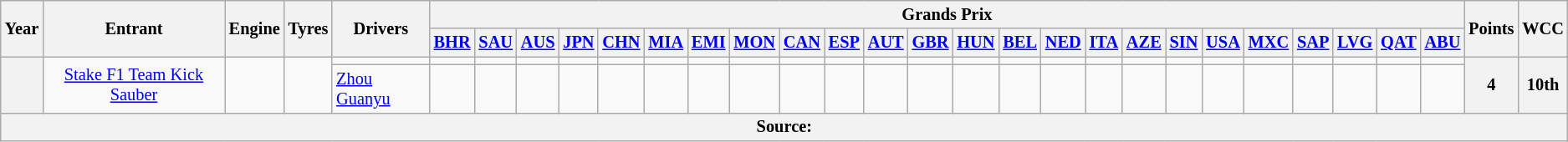<table class="wikitable" style="text-align:center; font-size:85%">
<tr>
<th rowspan="2">Year</th>
<th rowspan="2">Entrant</th>
<th rowspan="2">Engine</th>
<th rowspan="2">Tyres</th>
<th rowspan="2">Drivers</th>
<th colspan="24">Grands Prix</th>
<th rowspan="2">Points</th>
<th rowspan="2">WCC</th>
</tr>
<tr>
<th><a href='#'>BHR</a></th>
<th><a href='#'>SAU</a></th>
<th><a href='#'>AUS</a></th>
<th><a href='#'>JPN</a></th>
<th><a href='#'>CHN</a></th>
<th><a href='#'>MIA</a></th>
<th><a href='#'>EMI</a></th>
<th><a href='#'>MON</a></th>
<th><a href='#'>CAN</a></th>
<th><a href='#'>ESP</a></th>
<th><a href='#'>AUT</a></th>
<th><a href='#'>GBR</a></th>
<th><a href='#'>HUN</a></th>
<th><a href='#'>BEL</a></th>
<th><a href='#'>NED</a></th>
<th><a href='#'>ITA</a></th>
<th><a href='#'>AZE</a></th>
<th><a href='#'>SIN</a></th>
<th><a href='#'>USA</a></th>
<th><a href='#'>MXC</a></th>
<th><a href='#'>SAP</a></th>
<th><a href='#'>LVG</a></th>
<th><a href='#'>QAT</a></th>
<th><a href='#'>ABU</a></th>
</tr>
<tr>
<th rowspan="2"></th>
<td rowspan="2"><a href='#'>Stake F1 Team Kick Sauber</a></td>
<td rowspan="2"><br><br></td>
<td rowspan="2"></td>
<td align="left"></td>
<td></td>
<td></td>
<td></td>
<td></td>
<td></td>
<td></td>
<td></td>
<td></td>
<td></td>
<td></td>
<td></td>
<td></td>
<td></td>
<td></td>
<td></td>
<td></td>
<td></td>
<td></td>
<td></td>
<td></td>
<td></td>
<td></td>
<td></td>
<td></td>
<th rowspan="2">4</th>
<th rowspan="2">10th</th>
</tr>
<tr>
<td align=left> <a href='#'>Zhou Guanyu</a></td>
<td></td>
<td></td>
<td></td>
<td></td>
<td></td>
<td></td>
<td></td>
<td></td>
<td></td>
<td></td>
<td></td>
<td></td>
<td></td>
<td></td>
<td></td>
<td></td>
<td></td>
<td></td>
<td></td>
<td></td>
<td></td>
<td></td>
<td></td>
<td></td>
</tr>
<tr>
<th colspan="31">Source: </th>
</tr>
</table>
